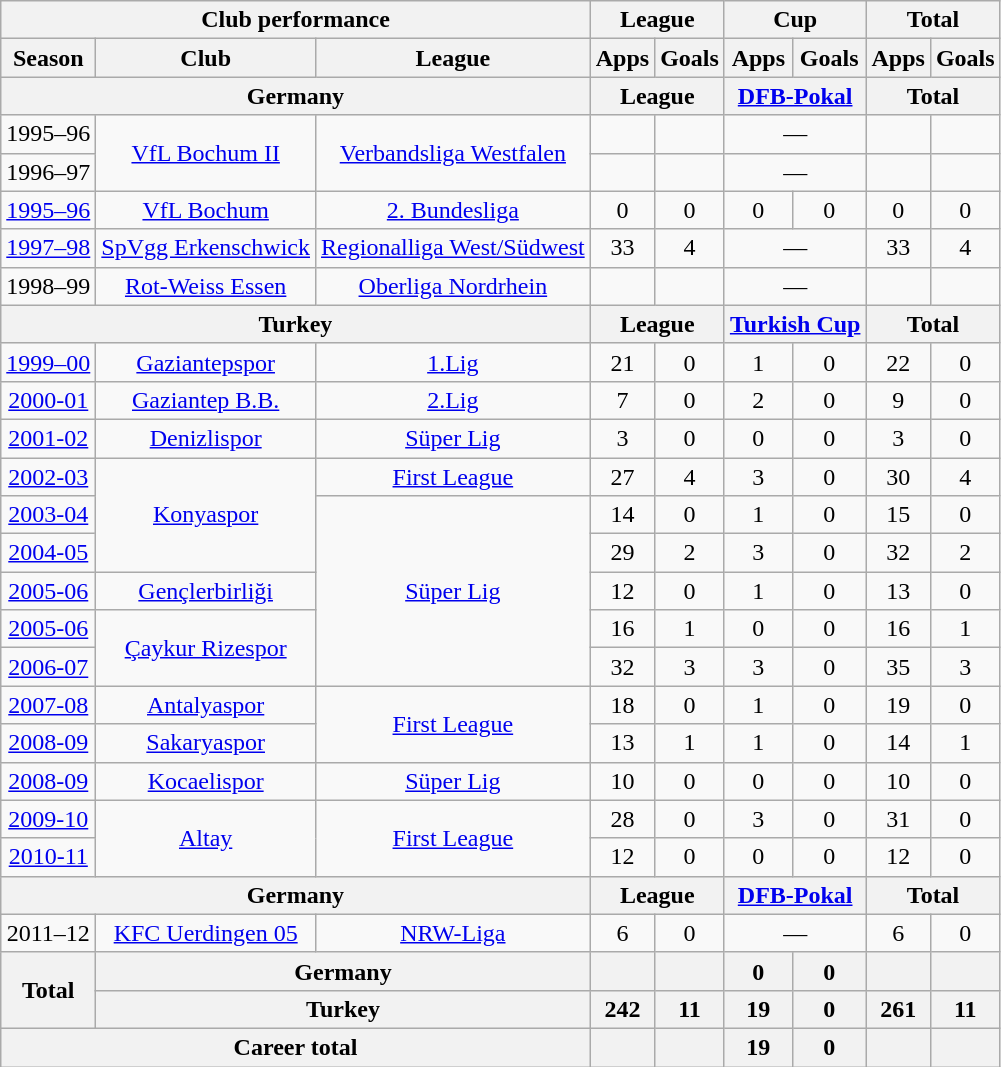<table class="wikitable" style="text-align:center">
<tr>
<th colspan=3>Club performance</th>
<th colspan=2>League</th>
<th colspan=2>Cup</th>
<th colspan=2>Total</th>
</tr>
<tr>
<th>Season</th>
<th>Club</th>
<th>League</th>
<th>Apps</th>
<th>Goals</th>
<th>Apps</th>
<th>Goals</th>
<th>Apps</th>
<th>Goals</th>
</tr>
<tr>
<th colspan=3>Germany</th>
<th colspan=2>League</th>
<th colspan=2><a href='#'>DFB-Pokal</a></th>
<th colspan=2>Total</th>
</tr>
<tr>
<td>1995–96</td>
<td rowspan="2"><a href='#'>VfL Bochum II</a></td>
<td rowspan="2"><a href='#'>Verbandsliga Westfalen</a></td>
<td></td>
<td></td>
<td colspan="2">—</td>
<td></td>
<td></td>
</tr>
<tr>
<td>1996–97</td>
<td></td>
<td></td>
<td colspan="2">—</td>
<td></td>
<td></td>
</tr>
<tr>
<td><a href='#'>1995–96</a></td>
<td><a href='#'>VfL Bochum</a></td>
<td><a href='#'>2. Bundesliga</a></td>
<td>0</td>
<td>0</td>
<td>0</td>
<td>0</td>
<td>0</td>
<td>0</td>
</tr>
<tr>
<td><a href='#'>1997–98</a></td>
<td><a href='#'>SpVgg Erkenschwick</a></td>
<td><a href='#'>Regionalliga West/Südwest</a></td>
<td>33</td>
<td>4</td>
<td colspan="2">—</td>
<td>33</td>
<td>4</td>
</tr>
<tr>
<td>1998–99</td>
<td><a href='#'>Rot-Weiss Essen</a></td>
<td><a href='#'>Oberliga Nordrhein</a></td>
<td></td>
<td></td>
<td colspan="2">—</td>
<td></td>
<td></td>
</tr>
<tr>
<th colspan=3>Turkey</th>
<th colspan=2>League</th>
<th colspan=2><a href='#'>Turkish Cup</a></th>
<th colspan=2>Total</th>
</tr>
<tr>
<td><a href='#'>1999–00</a></td>
<td><a href='#'>Gaziantepspor</a></td>
<td><a href='#'>1.Lig</a></td>
<td>21</td>
<td>0</td>
<td>1</td>
<td>0</td>
<td>22</td>
<td>0</td>
</tr>
<tr>
<td><a href='#'>2000-01</a></td>
<td><a href='#'>Gaziantep B.B.</a></td>
<td><a href='#'>2.Lig</a></td>
<td>7</td>
<td>0</td>
<td>2</td>
<td>0</td>
<td>9</td>
<td>0</td>
</tr>
<tr>
<td><a href='#'>2001-02</a></td>
<td><a href='#'>Denizlispor</a></td>
<td><a href='#'>Süper Lig</a></td>
<td>3</td>
<td>0</td>
<td>0</td>
<td>0</td>
<td>3</td>
<td>0</td>
</tr>
<tr>
<td><a href='#'>2002-03</a></td>
<td rowspan="3"><a href='#'>Konyaspor</a></td>
<td><a href='#'>First League</a></td>
<td>27</td>
<td>4</td>
<td>3</td>
<td>0</td>
<td>30</td>
<td>4</td>
</tr>
<tr>
<td><a href='#'>2003-04</a></td>
<td rowspan="5"><a href='#'>Süper Lig</a></td>
<td>14</td>
<td>0</td>
<td>1</td>
<td>0</td>
<td>15</td>
<td>0</td>
</tr>
<tr>
<td><a href='#'>2004-05</a></td>
<td>29</td>
<td>2</td>
<td>3</td>
<td>0</td>
<td>32</td>
<td>2</td>
</tr>
<tr>
<td><a href='#'>2005-06</a></td>
<td><a href='#'>Gençlerbirliği</a></td>
<td>12</td>
<td>0</td>
<td>1</td>
<td>0</td>
<td>13</td>
<td>0</td>
</tr>
<tr>
<td><a href='#'>2005-06</a></td>
<td rowspan="2"><a href='#'>Çaykur Rizespor</a></td>
<td>16</td>
<td>1</td>
<td>0</td>
<td>0</td>
<td>16</td>
<td>1</td>
</tr>
<tr>
<td><a href='#'>2006-07</a></td>
<td>32</td>
<td>3</td>
<td>3</td>
<td>0</td>
<td>35</td>
<td>3</td>
</tr>
<tr>
<td><a href='#'>2007-08</a></td>
<td><a href='#'>Antalyaspor</a></td>
<td rowspan="2"><a href='#'>First League</a></td>
<td>18</td>
<td>0</td>
<td>1</td>
<td>0</td>
<td>19</td>
<td>0</td>
</tr>
<tr>
<td><a href='#'>2008-09</a></td>
<td><a href='#'>Sakaryaspor</a></td>
<td>13</td>
<td>1</td>
<td>1</td>
<td>0</td>
<td>14</td>
<td>1</td>
</tr>
<tr>
<td><a href='#'>2008-09</a></td>
<td><a href='#'>Kocaelispor</a></td>
<td><a href='#'>Süper Lig</a></td>
<td>10</td>
<td>0</td>
<td>0</td>
<td>0</td>
<td>10</td>
<td>0</td>
</tr>
<tr>
<td><a href='#'>2009-10</a></td>
<td rowspan="2"><a href='#'>Altay</a></td>
<td rowspan="2"><a href='#'>First League</a></td>
<td>28</td>
<td>0</td>
<td>3</td>
<td>0</td>
<td>31</td>
<td>0</td>
</tr>
<tr>
<td><a href='#'>2010-11</a></td>
<td>12</td>
<td>0</td>
<td>0</td>
<td>0</td>
<td>12</td>
<td>0</td>
</tr>
<tr>
<th colspan=3>Germany</th>
<th colspan=2>League</th>
<th colspan=2><a href='#'>DFB-Pokal</a></th>
<th colspan=2>Total</th>
</tr>
<tr>
<td>2011–12</td>
<td><a href='#'>KFC Uerdingen 05</a></td>
<td><a href='#'>NRW-Liga</a></td>
<td>6</td>
<td>0</td>
<td colspan="2">—</td>
<td>6</td>
<td>0</td>
</tr>
<tr>
<th rowspan=2>Total</th>
<th colspan=2>Germany</th>
<th></th>
<th></th>
<th>0</th>
<th>0</th>
<th></th>
<th></th>
</tr>
<tr>
<th colspan=2>Turkey</th>
<th>242</th>
<th>11</th>
<th>19</th>
<th>0</th>
<th>261</th>
<th>11</th>
</tr>
<tr>
<th colspan=3>Career total</th>
<th></th>
<th></th>
<th>19</th>
<th>0</th>
<th></th>
<th></th>
</tr>
</table>
